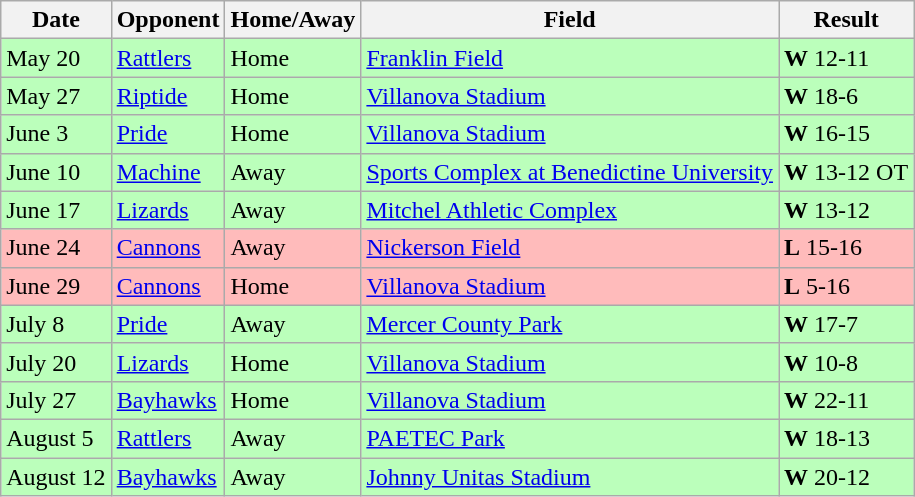<table class="wikitable">
<tr>
<th>Date</th>
<th>Opponent</th>
<th>Home/Away</th>
<th>Field</th>
<th>Result</th>
</tr>
<tr bgcolor="bbffbb">
<td>May 20</td>
<td><a href='#'>Rattlers</a></td>
<td>Home</td>
<td><a href='#'>Franklin Field</a></td>
<td><strong>W</strong> 12-11</td>
</tr>
<tr bgcolor="bbffbb">
<td>May 27</td>
<td><a href='#'>Riptide</a></td>
<td>Home</td>
<td><a href='#'>Villanova Stadium</a></td>
<td><strong>W</strong> 18-6</td>
</tr>
<tr bgcolor="bbffbb">
<td>June 3</td>
<td><a href='#'>Pride</a></td>
<td>Home</td>
<td><a href='#'>Villanova Stadium</a></td>
<td><strong>W</strong> 16-15</td>
</tr>
<tr bgcolor="bbffbb">
<td>June 10</td>
<td><a href='#'>Machine</a></td>
<td>Away</td>
<td><a href='#'>Sports Complex at Benedictine University</a></td>
<td><strong>W</strong> 13-12 OT</td>
</tr>
<tr bgcolor="bbffbb">
<td>June 17</td>
<td><a href='#'>Lizards</a></td>
<td>Away</td>
<td><a href='#'>Mitchel Athletic Complex</a></td>
<td><strong>W</strong> 13-12</td>
</tr>
<tr bgcolor="ffbbbb">
<td>June 24</td>
<td><a href='#'>Cannons</a></td>
<td>Away</td>
<td><a href='#'>Nickerson Field</a></td>
<td><strong>L</strong> 15-16</td>
</tr>
<tr bgcolor="ffbbbb">
<td>June 29</td>
<td><a href='#'>Cannons</a></td>
<td>Home</td>
<td><a href='#'>Villanova Stadium</a></td>
<td><strong>L</strong> 5-16</td>
</tr>
<tr bgcolor="bbffbb">
<td>July 8</td>
<td><a href='#'>Pride</a></td>
<td>Away</td>
<td><a href='#'>Mercer County Park</a></td>
<td><strong>W</strong> 17-7</td>
</tr>
<tr bgcolor="bbffbb">
<td>July 20</td>
<td><a href='#'>Lizards</a></td>
<td>Home</td>
<td><a href='#'>Villanova Stadium</a></td>
<td><strong>W</strong> 10-8</td>
</tr>
<tr bgcolor="bbffbb">
<td>July 27</td>
<td><a href='#'>Bayhawks</a></td>
<td>Home</td>
<td><a href='#'>Villanova Stadium</a></td>
<td><strong>W</strong> 22-11</td>
</tr>
<tr bgcolor="bbffbb">
<td>August 5</td>
<td><a href='#'>Rattlers</a></td>
<td>Away</td>
<td><a href='#'>PAETEC Park</a></td>
<td><strong>W</strong> 18-13</td>
</tr>
<tr bgcolor="bbffbb">
<td>August 12</td>
<td><a href='#'>Bayhawks</a></td>
<td>Away</td>
<td><a href='#'>Johnny Unitas Stadium</a></td>
<td><strong>W</strong> 20-12</td>
</tr>
</table>
